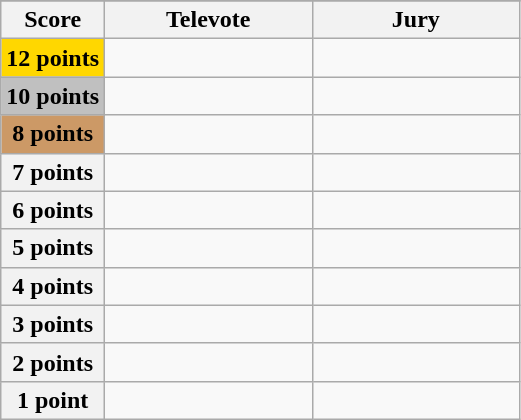<table class="wikitable">
<tr>
</tr>
<tr>
<th scope="col" width="20%">Score</th>
<th scope="col" width="40%">Televote</th>
<th scope="col" width="40%">Jury</th>
</tr>
<tr>
<th scope="row" style="background:gold">12 points</th>
<td></td>
<td></td>
</tr>
<tr>
<th scope="row" style="background:silver">10 points</th>
<td></td>
<td></td>
</tr>
<tr>
<th scope="row" style="background:#CC9966">8 points</th>
<td></td>
<td></td>
</tr>
<tr>
<th scope="row">7 points</th>
<td></td>
<td></td>
</tr>
<tr>
<th scope="row">6 points</th>
<td></td>
<td></td>
</tr>
<tr>
<th scope="row">5 points</th>
<td></td>
<td></td>
</tr>
<tr>
<th scope="row">4 points</th>
<td></td>
<td></td>
</tr>
<tr>
<th scope="row">3 points</th>
<td></td>
<td></td>
</tr>
<tr>
<th scope="row">2 points</th>
<td></td>
<td></td>
</tr>
<tr>
<th scope="row">1 point</th>
<td></td>
<td></td>
</tr>
</table>
